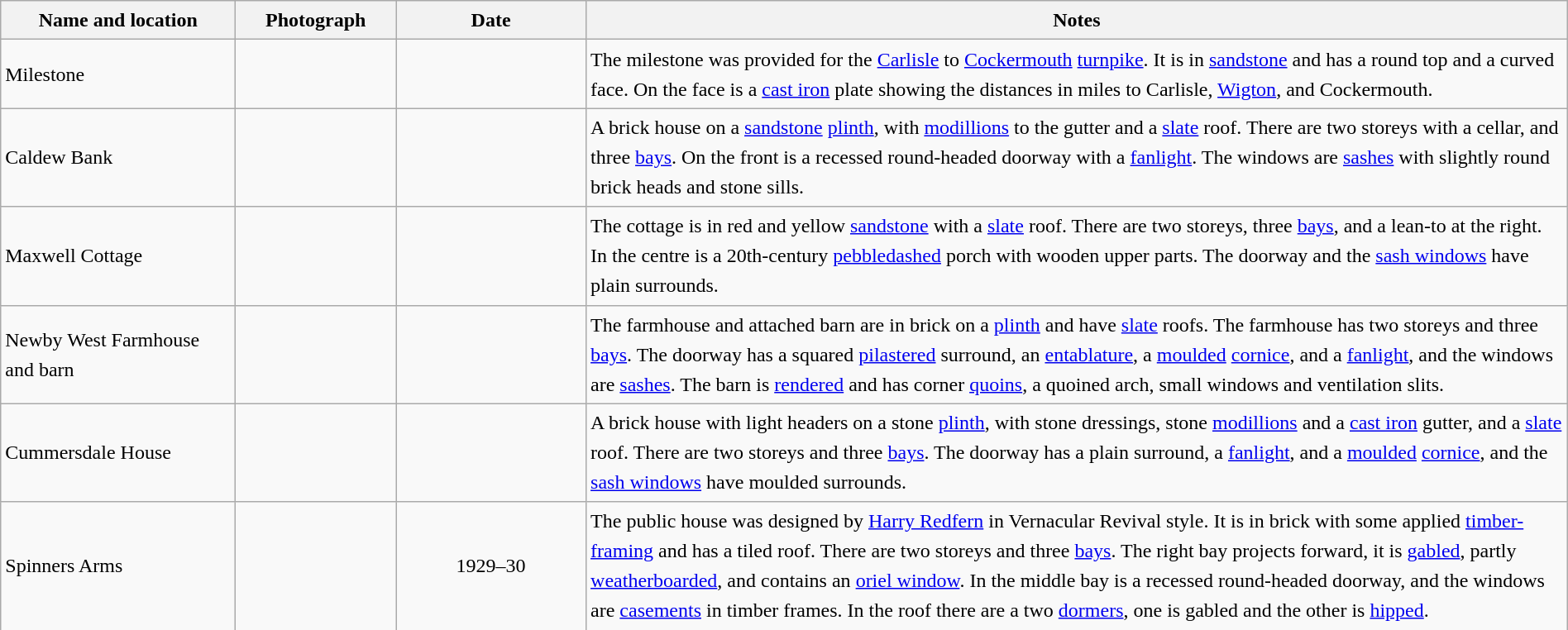<table class="wikitable sortable plainrowheaders" style="width:100%;border:0px;text-align:left;line-height:150%;">
<tr>
<th scope="col"  style="width:150px">Name and location</th>
<th scope="col"  style="width:100px" class="unsortable">Photograph</th>
<th scope="col"  style="width:120px">Date</th>
<th scope="col"  style="width:650px" class="unsortable">Notes</th>
</tr>
<tr>
<td>Milestone<br><small></small></td>
<td></td>
<td align="center"></td>
<td>The milestone was provided for the <a href='#'>Carlisle</a> to <a href='#'>Cockermouth</a> <a href='#'>turnpike</a>.  It is in <a href='#'>sandstone</a> and has a round top and a curved face.  On the face is a <a href='#'>cast iron</a> plate showing the distances in miles to Carlisle, <a href='#'>Wigton</a>, and Cockermouth.</td>
</tr>
<tr>
<td>Caldew Bank<br><small></small></td>
<td></td>
<td align="center"></td>
<td>A brick house on a <a href='#'>sandstone</a> <a href='#'>plinth</a>, with <a href='#'>modillions</a> to the gutter and a <a href='#'>slate</a> roof.  There are two storeys with a cellar, and three <a href='#'>bays</a>.  On the front is a recessed round-headed doorway with a <a href='#'>fanlight</a>.  The windows are <a href='#'>sashes</a> with slightly round brick heads and stone sills.</td>
</tr>
<tr>
<td>Maxwell Cottage<br><small></small></td>
<td></td>
<td align="center"></td>
<td>The cottage is in red and yellow <a href='#'>sandstone</a> with a <a href='#'>slate</a> roof.  There are two storeys, three <a href='#'>bays</a>, and a lean-to at the right.  In the centre is a 20th-century <a href='#'>pebbledashed</a> porch with wooden upper parts.  The doorway and the <a href='#'>sash windows</a> have plain surrounds.</td>
</tr>
<tr>
<td>Newby West Farmhouse and barn<br><small></small></td>
<td></td>
<td align="center"></td>
<td>The farmhouse and attached barn are in brick on a <a href='#'>plinth</a> and have <a href='#'>slate</a> roofs.  The farmhouse has two storeys and three <a href='#'>bays</a>.  The doorway has a squared <a href='#'>pilastered</a> surround, an <a href='#'>entablature</a>, a <a href='#'>moulded</a> <a href='#'>cornice</a>, and a <a href='#'>fanlight</a>, and the windows are <a href='#'>sashes</a>.  The barn is <a href='#'>rendered</a> and has corner <a href='#'>quoins</a>, a quoined arch, small windows and ventilation slits.</td>
</tr>
<tr>
<td>Cummersdale House<br><small></small></td>
<td></td>
<td align="center"></td>
<td>A brick house with light headers on a stone <a href='#'>plinth</a>, with stone dressings, stone <a href='#'>modillions</a> and a <a href='#'>cast iron</a> gutter, and a <a href='#'>slate</a> roof.  There are two storeys and three <a href='#'>bays</a>.  The doorway has a plain surround, a <a href='#'>fanlight</a>, and a <a href='#'>moulded</a> <a href='#'>cornice</a>, and the <a href='#'>sash windows</a> have moulded surrounds.</td>
</tr>
<tr>
<td>Spinners Arms<br><small></small></td>
<td></td>
<td align="center">1929–30</td>
<td>The public house was designed by <a href='#'>Harry Redfern</a> in Vernacular Revival style.  It is in brick with some applied <a href='#'>timber-framing</a> and has a tiled roof.  There are two storeys and three <a href='#'>bays</a>.  The right bay projects forward, it is <a href='#'>gabled</a>, partly <a href='#'>weatherboarded</a>, and contains an <a href='#'>oriel window</a>.  In the middle bay is a recessed round-headed doorway, and the windows are <a href='#'>casements</a> in timber frames.  In the roof there are a two <a href='#'>dormers</a>, one is gabled and the other is <a href='#'>hipped</a>.</td>
</tr>
<tr>
</tr>
</table>
